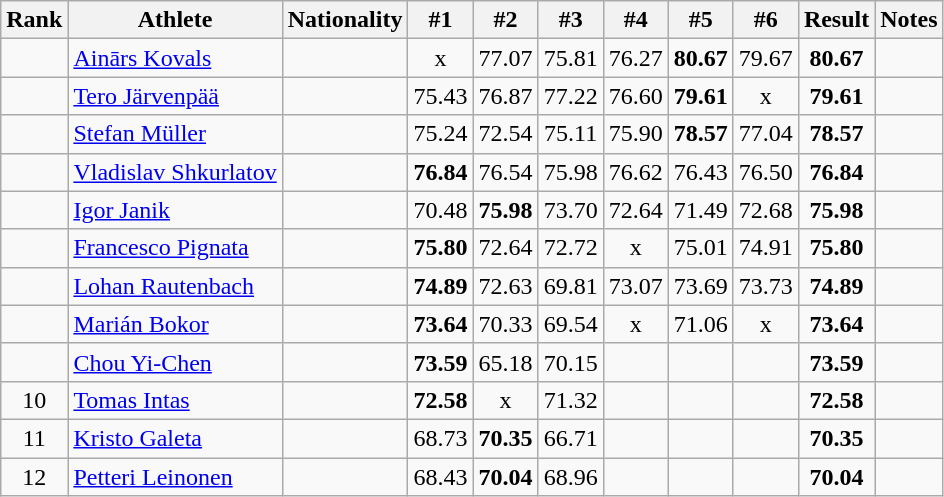<table class="wikitable sortable" style="text-align:center">
<tr>
<th>Rank</th>
<th>Athlete</th>
<th>Nationality</th>
<th>#1</th>
<th>#2</th>
<th>#3</th>
<th>#4</th>
<th>#5</th>
<th>#6</th>
<th>Result</th>
<th>Notes</th>
</tr>
<tr>
<td></td>
<td align="left"><a href='#'>Ainārs Kovals</a></td>
<td align=left></td>
<td>x</td>
<td>77.07</td>
<td>75.81</td>
<td>76.27</td>
<td><strong>80.67</strong></td>
<td>79.67</td>
<td><strong>80.67</strong></td>
<td></td>
</tr>
<tr>
<td></td>
<td align="left"><a href='#'>Tero Järvenpää</a></td>
<td align=left></td>
<td>75.43</td>
<td>76.87</td>
<td>77.22</td>
<td>76.60</td>
<td><strong>79.61</strong></td>
<td>x</td>
<td><strong>79.61</strong></td>
<td></td>
</tr>
<tr>
<td></td>
<td align="left"><a href='#'>Stefan Müller</a></td>
<td align=left></td>
<td>75.24</td>
<td>72.54</td>
<td>75.11</td>
<td>75.90</td>
<td><strong>78.57</strong></td>
<td>77.04</td>
<td><strong>78.57</strong></td>
<td></td>
</tr>
<tr>
<td></td>
<td align="left"><a href='#'>Vladislav Shkurlatov</a></td>
<td align=left></td>
<td><strong>76.84</strong></td>
<td>76.54</td>
<td>75.98</td>
<td>76.62</td>
<td>76.43</td>
<td>76.50</td>
<td><strong>76.84</strong></td>
<td></td>
</tr>
<tr>
<td></td>
<td align="left"><a href='#'>Igor Janik</a></td>
<td align=left></td>
<td>70.48</td>
<td><strong>75.98</strong></td>
<td>73.70</td>
<td>72.64</td>
<td>71.49</td>
<td>72.68</td>
<td><strong>75.98</strong></td>
<td></td>
</tr>
<tr>
<td></td>
<td align="left"><a href='#'>Francesco Pignata</a></td>
<td align=left></td>
<td><strong>75.80</strong></td>
<td>72.64</td>
<td>72.72</td>
<td>x</td>
<td>75.01</td>
<td>74.91</td>
<td><strong>75.80</strong></td>
<td></td>
</tr>
<tr>
<td></td>
<td align="left"><a href='#'>Lohan Rautenbach</a></td>
<td align=left></td>
<td><strong>74.89</strong></td>
<td>72.63</td>
<td>69.81</td>
<td>73.07</td>
<td>73.69</td>
<td>73.73</td>
<td><strong>74.89</strong></td>
<td></td>
</tr>
<tr>
<td></td>
<td align="left"><a href='#'>Marián Bokor</a></td>
<td align=left></td>
<td><strong>73.64</strong></td>
<td>70.33</td>
<td>69.54</td>
<td>x</td>
<td>71.06</td>
<td>x</td>
<td><strong>73.64</strong></td>
<td></td>
</tr>
<tr>
<td></td>
<td align="left"><a href='#'>Chou Yi-Chen</a></td>
<td align=left></td>
<td><strong>73.59</strong></td>
<td>65.18</td>
<td>70.15</td>
<td></td>
<td></td>
<td></td>
<td><strong>73.59</strong></td>
<td></td>
</tr>
<tr>
<td>10</td>
<td align="left"><a href='#'>Tomas Intas</a></td>
<td align=left></td>
<td><strong>72.58</strong></td>
<td>x</td>
<td>71.32</td>
<td></td>
<td></td>
<td></td>
<td><strong>72.58</strong></td>
<td></td>
</tr>
<tr>
<td>11</td>
<td align="left"><a href='#'>Kristo Galeta</a></td>
<td align=left></td>
<td>68.73</td>
<td><strong>70.35</strong></td>
<td>66.71</td>
<td></td>
<td></td>
<td></td>
<td><strong>70.35</strong></td>
<td></td>
</tr>
<tr>
<td>12</td>
<td align="left"><a href='#'>Petteri Leinonen</a></td>
<td align=left></td>
<td>68.43</td>
<td><strong>70.04</strong></td>
<td>68.96</td>
<td></td>
<td></td>
<td></td>
<td><strong>70.04</strong></td>
<td></td>
</tr>
</table>
